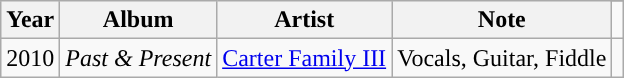<table class="wikitable">
<tr>
<th rowspan="2">Year</th>
<th rowspan="2">Album</th>
<th rowspan="2">Artist</th>
<th rowspan="2">Note</th>
</tr>
<tr>
<td></td>
</tr>
<tr>
<td>2010</td>
<td><em>Past & Present</em></td>
<td style="text-align:center;"><a href='#'>Carter Family III</a></td>
<td>Vocals, Guitar, Fiddle</td>
<td></td>
</tr>
</table>
